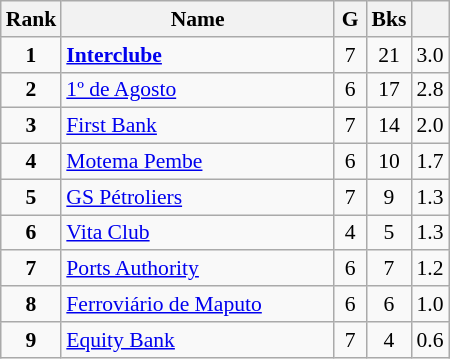<table class="wikitable" style="text-align:center; font-size:90%;">
<tr>
<th width=10px>Rank</th>
<th width=175px>Name</th>
<th width=15px>G</th>
<th width=10px>Bks</th>
<th width=10px></th>
</tr>
<tr>
<td><strong>1</strong></td>
<td align=left> <strong><a href='#'>Interclube</a></strong></td>
<td>7</td>
<td>21</td>
<td>3.0</td>
</tr>
<tr>
<td><strong>2</strong></td>
<td align=left> <a href='#'>1º de Agosto</a></td>
<td>6</td>
<td>17</td>
<td>2.8</td>
</tr>
<tr>
<td><strong>3</strong></td>
<td align=left> <a href='#'>First Bank</a></td>
<td>7</td>
<td>14</td>
<td>2.0</td>
</tr>
<tr>
<td><strong>4</strong></td>
<td align=left> <a href='#'>Motema Pembe</a></td>
<td>6</td>
<td>10</td>
<td>1.7</td>
</tr>
<tr>
<td><strong>5</strong></td>
<td align=left> <a href='#'>GS Pétroliers</a></td>
<td>7</td>
<td>9</td>
<td>1.3</td>
</tr>
<tr>
<td><strong>6</strong></td>
<td align=left> <a href='#'>Vita Club</a></td>
<td>4</td>
<td>5</td>
<td>1.3</td>
</tr>
<tr>
<td><strong>7</strong></td>
<td align=left> <a href='#'>Ports Authority</a></td>
<td>6</td>
<td>7</td>
<td>1.2</td>
</tr>
<tr>
<td><strong>8</strong></td>
<td align=left> <a href='#'>Ferroviário de Maputo</a></td>
<td>6</td>
<td>6</td>
<td>1.0</td>
</tr>
<tr>
<td><strong>9</strong></td>
<td align=left> <a href='#'>Equity Bank</a></td>
<td>7</td>
<td>4</td>
<td>0.6</td>
</tr>
</table>
